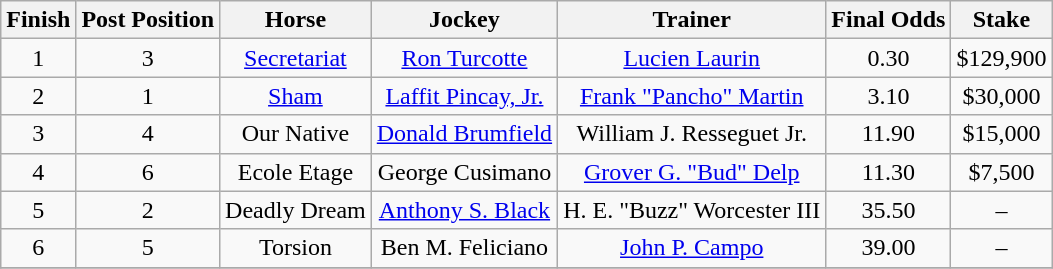<table class="wikitable sortable plainrowheaders">
<tr>
<th scope="col">Finish</th>
<th scope="col">Post Position</th>
<th scope="col">Horse</th>
<th scope="col">Jockey</th>
<th scope="col">Trainer</th>
<th scope="col">Final Odds</th>
<th scope="col" class="unsortable">Stake</th>
</tr>
<tr>
<td style="text-align:center;">1</td>
<td style="text-align:center;">3</td>
<td style="text-align:center;"><a href='#'>Secretariat</a></td>
<td style="text-align:center;"><a href='#'>Ron Turcotte</a></td>
<td style="text-align:center;"><a href='#'>Lucien Laurin</a></td>
<td style="text-align:center;">0.30</td>
<td style="text-align:center;">$129,900</td>
</tr>
<tr>
<td style="text-align:center;">2</td>
<td style="text-align:center;">1</td>
<td style="text-align:center;"><a href='#'>Sham</a></td>
<td style="text-align:center;"><a href='#'>Laffit Pincay, Jr.</a></td>
<td style="text-align:center;"><a href='#'>Frank "Pancho" Martin</a></td>
<td style="text-align:center;">3.10</td>
<td style="text-align:center;">$30,000</td>
</tr>
<tr>
<td style="text-align:center;">3</td>
<td style="text-align:center;">4</td>
<td style="text-align:center;">Our Native</td>
<td style="text-align:center;"><a href='#'>Donald Brumfield</a></td>
<td style="text-align:center;">William J. Resseguet Jr.</td>
<td style="text-align:center;">11.90</td>
<td style="text-align:center;">$15,000</td>
</tr>
<tr>
<td style="text-align:center;">4</td>
<td style="text-align:center;">6</td>
<td style="text-align:center;">Ecole Etage</td>
<td style="text-align:center;">George Cusimano</td>
<td style="text-align:center;"><a href='#'>Grover G. "Bud" Delp</a></td>
<td style="text-align:center;">11.30</td>
<td style="text-align:center;">$7,500</td>
</tr>
<tr>
<td style="text-align:center;">5</td>
<td style="text-align:center;">2</td>
<td style="text-align:center;">Deadly Dream</td>
<td style="text-align:center;"><a href='#'>Anthony S. Black</a></td>
<td style="text-align:center;">H. E. "Buzz" Worcester III</td>
<td style="text-align:center;">35.50</td>
<td style="text-align:center;">–</td>
</tr>
<tr>
<td style="text-align:center;">6</td>
<td style="text-align:center;">5</td>
<td style="text-align:center;">Torsion</td>
<td style="text-align:center;">Ben M. Feliciano</td>
<td style="text-align:center;"><a href='#'>John P. Campo</a></td>
<td style="text-align:center;">39.00</td>
<td style="text-align:center;">–</td>
</tr>
<tr>
</tr>
</table>
